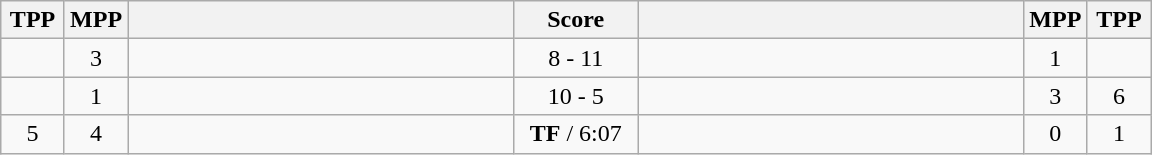<table class="wikitable" style="text-align: center;" |>
<tr>
<th width="35">TPP</th>
<th width="35">MPP</th>
<th width="250"></th>
<th width="75">Score</th>
<th width="250"></th>
<th width="35">MPP</th>
<th width="35">TPP</th>
</tr>
<tr>
<td></td>
<td>3</td>
<td style="text-align:left;"></td>
<td>8 - 11</td>
<td style="text-align:left;"><strong></strong></td>
<td>1</td>
<td></td>
</tr>
<tr>
<td></td>
<td>1</td>
<td style="text-align:left;"><strong></strong></td>
<td>10 - 5</td>
<td style="text-align:left;"></td>
<td>3</td>
<td>6</td>
</tr>
<tr>
<td>5</td>
<td>4</td>
<td style="text-align:left;"></td>
<td><strong>TF</strong> / 6:07</td>
<td style="text-align:left;"><strong></strong></td>
<td>0</td>
<td>1</td>
</tr>
</table>
